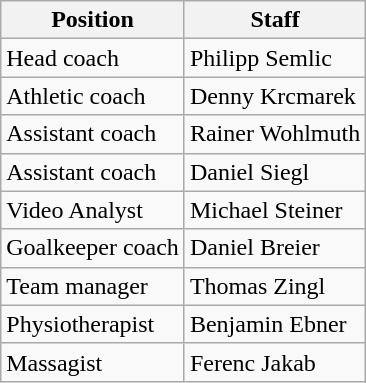<table class="wikitable" style="text-align:center;">
<tr>
<th>Position</th>
<th>Staff</th>
</tr>
<tr>
<td style="text-align:left;">Head coach</td>
<td style="text-align:left;"> Philipp Semlic</td>
</tr>
<tr>
<td style="text-align:left;">Athletic coach</td>
<td style="text-align:left;"> Denny Krcmarek</td>
</tr>
<tr>
<td style="text-align:left;">Assistant coach</td>
<td style="text-align:left;"> Rainer Wohlmuth</td>
</tr>
<tr>
<td style="text-align:left;">Assistant coach</td>
<td style="text-align:left;"> Daniel Siegl</td>
</tr>
<tr>
<td style="text-align:left;">Video Analyst</td>
<td style="text-align:left;"> Michael Steiner</td>
</tr>
<tr>
<td style="text-align:left;">Goalkeeper coach</td>
<td style="text-align:left;"> Daniel Breier</td>
</tr>
<tr>
<td style="text-align:left;">Team manager</td>
<td style="text-align:left;"> Thomas Zingl</td>
</tr>
<tr>
<td style="text-align:left;">Physiotherapist</td>
<td style="text-align:left;"> Benjamin Ebner</td>
</tr>
<tr>
<td style="text-align:left;">Massagist</td>
<td style="text-align:left;"> Ferenc Jakab</td>
</tr>
</table>
